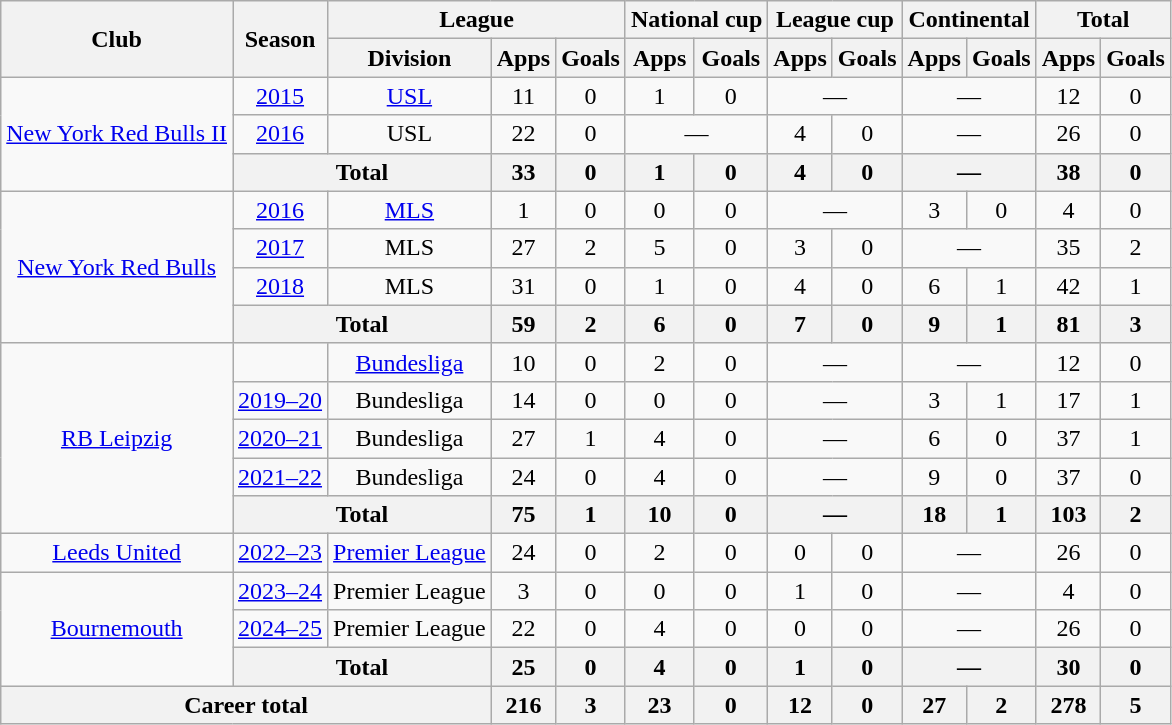<table class="wikitable" style="text-align: center;">
<tr>
<th rowspan="2">Club</th>
<th rowspan="2">Season</th>
<th colspan="3">League</th>
<th colspan="2">National cup</th>
<th colspan="2">League cup</th>
<th colspan="2">Continental</th>
<th colspan="2">Total</th>
</tr>
<tr>
<th>Division</th>
<th>Apps</th>
<th>Goals</th>
<th>Apps</th>
<th>Goals</th>
<th>Apps</th>
<th>Goals</th>
<th>Apps</th>
<th>Goals</th>
<th>Apps</th>
<th>Goals</th>
</tr>
<tr>
<td rowspan="3"><a href='#'>New York Red Bulls II</a> <br></td>
<td><a href='#'>2015</a></td>
<td><a href='#'>USL</a></td>
<td>11</td>
<td>0</td>
<td>1</td>
<td>0</td>
<td colspan="2">—</td>
<td colspan="2">—</td>
<td>12</td>
<td>0</td>
</tr>
<tr>
<td><a href='#'>2016</a></td>
<td>USL</td>
<td>22</td>
<td>0</td>
<td colspan="2">—</td>
<td>4</td>
<td>0</td>
<td colspan="2">—</td>
<td>26</td>
<td>0</td>
</tr>
<tr>
<th colspan="2">Total</th>
<th>33</th>
<th>0</th>
<th>1</th>
<th>0</th>
<th>4</th>
<th>0</th>
<th colspan="2">—</th>
<th>38</th>
<th>0</th>
</tr>
<tr>
<td rowspan="4"><a href='#'>New York Red Bulls</a></td>
<td><a href='#'>2016</a></td>
<td><a href='#'>MLS</a></td>
<td>1</td>
<td>0</td>
<td>0</td>
<td>0</td>
<td colspan="2">—</td>
<td>3</td>
<td>0</td>
<td>4</td>
<td>0</td>
</tr>
<tr>
<td><a href='#'>2017</a></td>
<td>MLS</td>
<td>27</td>
<td>2</td>
<td>5</td>
<td>0</td>
<td>3</td>
<td>0</td>
<td colspan="2">—</td>
<td>35</td>
<td>2</td>
</tr>
<tr>
<td><a href='#'>2018</a></td>
<td>MLS</td>
<td>31</td>
<td>0</td>
<td>1</td>
<td>0</td>
<td>4</td>
<td>0</td>
<td>6</td>
<td>1</td>
<td>42</td>
<td>1</td>
</tr>
<tr>
<th colspan="2">Total</th>
<th>59</th>
<th>2</th>
<th>6</th>
<th>0</th>
<th>7</th>
<th>0</th>
<th>9</th>
<th>1</th>
<th>81</th>
<th>3</th>
</tr>
<tr>
<td rowspan="5"><a href='#'>RB Leipzig</a></td>
<td></td>
<td><a href='#'>Bundesliga</a></td>
<td>10</td>
<td>0</td>
<td>2</td>
<td>0</td>
<td colspan="2">—</td>
<td colspan="2">—</td>
<td>12</td>
<td>0</td>
</tr>
<tr>
<td><a href='#'>2019–20</a></td>
<td>Bundesliga</td>
<td>14</td>
<td>0</td>
<td>0</td>
<td>0</td>
<td colspan="2">—</td>
<td>3</td>
<td>1</td>
<td>17</td>
<td>1</td>
</tr>
<tr>
<td><a href='#'>2020–21</a></td>
<td>Bundesliga</td>
<td>27</td>
<td>1</td>
<td>4</td>
<td>0</td>
<td colspan="2">—</td>
<td>6</td>
<td>0</td>
<td>37</td>
<td>1</td>
</tr>
<tr>
<td><a href='#'>2021–22</a></td>
<td>Bundesliga</td>
<td>24</td>
<td>0</td>
<td>4</td>
<td>0</td>
<td colspan="2">—</td>
<td>9</td>
<td>0</td>
<td>37</td>
<td>0</td>
</tr>
<tr>
<th colspan="2">Total</th>
<th>75</th>
<th>1</th>
<th>10</th>
<th>0</th>
<th colspan="2">—</th>
<th>18</th>
<th>1</th>
<th>103</th>
<th>2</th>
</tr>
<tr>
<td><a href='#'>Leeds United</a></td>
<td><a href='#'>2022–23</a></td>
<td><a href='#'>Premier League</a></td>
<td>24</td>
<td>0</td>
<td>2</td>
<td>0</td>
<td>0</td>
<td>0</td>
<td colspan="2">—</td>
<td>26</td>
<td>0</td>
</tr>
<tr>
<td rowspan="3"><a href='#'>Bournemouth</a></td>
<td><a href='#'>2023–24</a></td>
<td>Premier League</td>
<td>3</td>
<td>0</td>
<td>0</td>
<td>0</td>
<td>1</td>
<td>0</td>
<td colspan="2">—</td>
<td>4</td>
<td>0</td>
</tr>
<tr>
<td><a href='#'>2024–25</a></td>
<td>Premier League</td>
<td>22</td>
<td>0</td>
<td>4</td>
<td>0</td>
<td>0</td>
<td>0</td>
<td colspan="2">—</td>
<td>26</td>
<td>0</td>
</tr>
<tr>
<th colspan="2">Total</th>
<th>25</th>
<th>0</th>
<th>4</th>
<th>0</th>
<th>1</th>
<th>0</th>
<th colspan="2">—</th>
<th>30</th>
<th>0</th>
</tr>
<tr>
<th colspan="3">Career total</th>
<th>216</th>
<th>3</th>
<th>23</th>
<th>0</th>
<th>12</th>
<th>0</th>
<th>27</th>
<th>2</th>
<th>278</th>
<th>5</th>
</tr>
</table>
